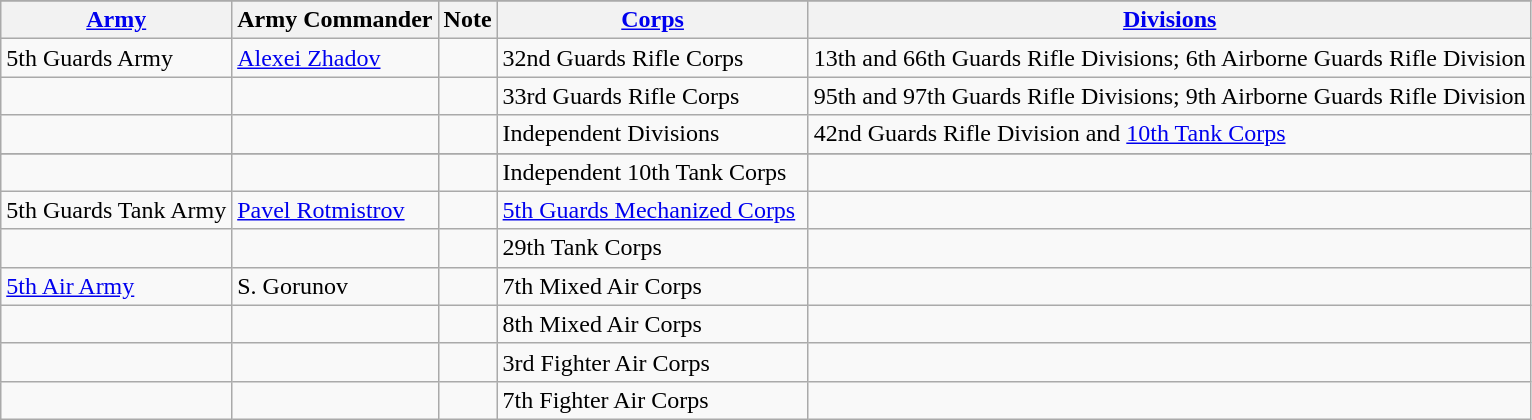<table class="wikitable collapsible" style="margin-left: 0; margin-right: 0;">
<tr>
</tr>
<tr>
<th><a href='#'>Army</a></th>
<th>Army Commander</th>
<th>Note</th>
<th style=width:200px;><a href='#'>Corps</a></th>
<th><a href='#'>Divisions</a></th>
</tr>
<tr>
<td>5th Guards Army</td>
<td><a href='#'>Alexei Zhadov</a></td>
<td></td>
<td>32nd Guards Rifle Corps</td>
<td>13th and 66th Guards Rifle Divisions; 6th Airborne Guards Rifle Division</td>
</tr>
<tr>
<td></td>
<td></td>
<td></td>
<td>33rd Guards Rifle Corps</td>
<td>95th and 97th Guards Rifle Divisions; 9th Airborne Guards Rifle Division</td>
</tr>
<tr>
<td></td>
<td></td>
<td></td>
<td>Independent Divisions</td>
<td>42nd Guards Rifle Division and <a href='#'>10th Tank Corps</a></td>
</tr>
<tr>
</tr>
<tr>
<td></td>
<td></td>
<td></td>
<td>Independent 10th Tank Corps</td>
<td></td>
</tr>
<tr>
<td>5th Guards Tank Army</td>
<td><a href='#'>Pavel Rotmistrov</a></td>
<td></td>
<td><a href='#'>5th Guards Mechanized Corps</a></td>
<td></td>
</tr>
<tr>
<td></td>
<td></td>
<td></td>
<td>29th Tank Corps</td>
<td></td>
</tr>
<tr>
<td><a href='#'>5th Air Army</a></td>
<td>S. Gorunov</td>
<td></td>
<td>7th Mixed Air Corps</td>
<td></td>
</tr>
<tr>
<td></td>
<td></td>
<td></td>
<td>8th Mixed Air Corps</td>
<td></td>
</tr>
<tr>
<td></td>
<td></td>
<td></td>
<td>3rd Fighter Air Corps</td>
<td></td>
</tr>
<tr>
<td></td>
<td></td>
<td></td>
<td>7th Fighter Air Corps</td>
<td></td>
</tr>
</table>
